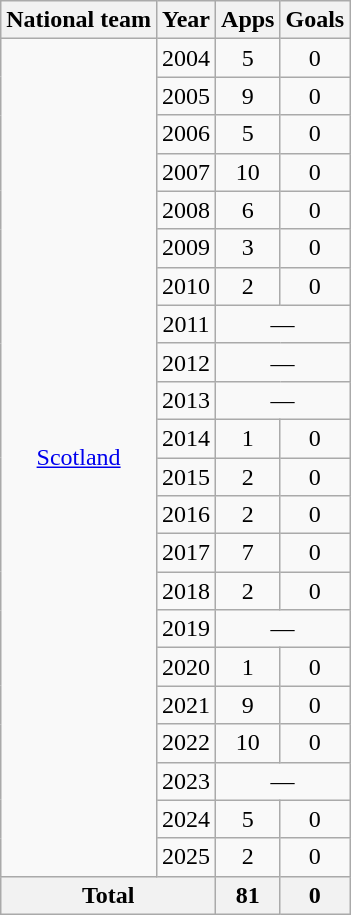<table class="wikitable" style="text-align:center">
<tr>
<th>National team</th>
<th>Year</th>
<th>Apps</th>
<th>Goals</th>
</tr>
<tr>
<td rowspan="22"><a href='#'>Scotland</a></td>
<td>2004</td>
<td>5</td>
<td>0</td>
</tr>
<tr>
<td>2005</td>
<td>9</td>
<td>0</td>
</tr>
<tr>
<td>2006</td>
<td>5</td>
<td>0</td>
</tr>
<tr>
<td>2007</td>
<td>10</td>
<td>0</td>
</tr>
<tr>
<td>2008</td>
<td>6</td>
<td>0</td>
</tr>
<tr>
<td>2009</td>
<td>3</td>
<td>0</td>
</tr>
<tr>
<td>2010</td>
<td>2</td>
<td>0</td>
</tr>
<tr>
<td>2011</td>
<td colspan=2>—</td>
</tr>
<tr>
<td>2012</td>
<td colspan=2>—</td>
</tr>
<tr>
<td>2013</td>
<td colspan=2>—</td>
</tr>
<tr>
<td>2014</td>
<td>1</td>
<td>0</td>
</tr>
<tr>
<td>2015</td>
<td>2</td>
<td>0</td>
</tr>
<tr>
<td>2016</td>
<td>2</td>
<td>0</td>
</tr>
<tr>
<td>2017</td>
<td>7</td>
<td>0</td>
</tr>
<tr>
<td>2018</td>
<td>2</td>
<td>0</td>
</tr>
<tr>
<td>2019</td>
<td colspan=2>—</td>
</tr>
<tr>
<td>2020</td>
<td>1</td>
<td>0</td>
</tr>
<tr>
<td>2021</td>
<td>9</td>
<td>0</td>
</tr>
<tr>
<td>2022</td>
<td>10</td>
<td>0</td>
</tr>
<tr>
<td>2023</td>
<td colspan=2>—</td>
</tr>
<tr>
<td>2024</td>
<td>5</td>
<td>0</td>
</tr>
<tr>
<td>2025</td>
<td>2</td>
<td>0</td>
</tr>
<tr>
<th colspan="2">Total</th>
<th>81</th>
<th>0</th>
</tr>
</table>
